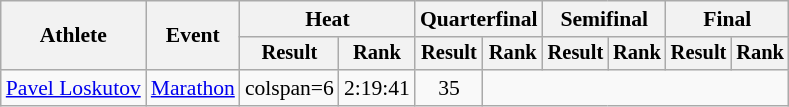<table class=wikitable style="font-size:90%">
<tr>
<th rowspan="2">Athlete</th>
<th rowspan="2">Event</th>
<th colspan="2">Heat</th>
<th colspan="2">Quarterfinal</th>
<th colspan="2">Semifinal</th>
<th colspan="2">Final</th>
</tr>
<tr style="font-size:95%">
<th>Result</th>
<th>Rank</th>
<th>Result</th>
<th>Rank</th>
<th>Result</th>
<th>Rank</th>
<th>Result</th>
<th>Rank</th>
</tr>
<tr align=center>
<td align=left><a href='#'>Pavel Loskutov</a></td>
<td align=left><a href='#'>Marathon</a></td>
<td>colspan=6 </td>
<td>2:19:41</td>
<td>35</td>
</tr>
</table>
